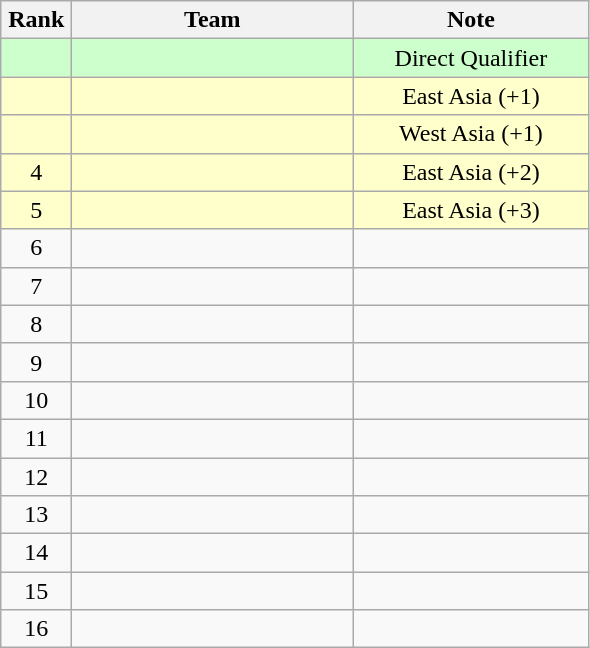<table class="wikitable" style="text-align: center;">
<tr>
<th width=40>Rank</th>
<th width=180>Team</th>
<th width=150>Note</th>
</tr>
<tr bgcolor="#ccffcc">
<td></td>
<td align="left"></td>
<td>Direct Qualifier</td>
</tr>
<tr bgcolor="#ffffcc">
<td></td>
<td align="left"></td>
<td>East Asia (+1)</td>
</tr>
<tr bgcolor="#ffffcc">
<td></td>
<td align="left"></td>
<td>West Asia (+1)</td>
</tr>
<tr bgcolor="#ffffcc">
<td>4</td>
<td align="left"></td>
<td>East Asia (+2)</td>
</tr>
<tr bgcolor="#ffffcc">
<td>5</td>
<td align="left"></td>
<td>East Asia (+3)</td>
</tr>
<tr>
<td>6</td>
<td align="left"></td>
<td></td>
</tr>
<tr>
<td>7</td>
<td align="left"></td>
<td></td>
</tr>
<tr>
<td>8</td>
<td align="left"></td>
<td></td>
</tr>
<tr>
<td>9</td>
<td align="left"></td>
<td></td>
</tr>
<tr>
<td>10</td>
<td align="left"></td>
<td></td>
</tr>
<tr>
<td>11</td>
<td align="left"></td>
<td></td>
</tr>
<tr>
<td>12</td>
<td align="left"></td>
<td></td>
</tr>
<tr>
<td>13</td>
<td align="left"></td>
<td></td>
</tr>
<tr>
<td>14</td>
<td align="left"></td>
<td></td>
</tr>
<tr>
<td>15</td>
<td align="left"></td>
<td></td>
</tr>
<tr>
<td>16</td>
<td align="left"></td>
<td></td>
</tr>
</table>
